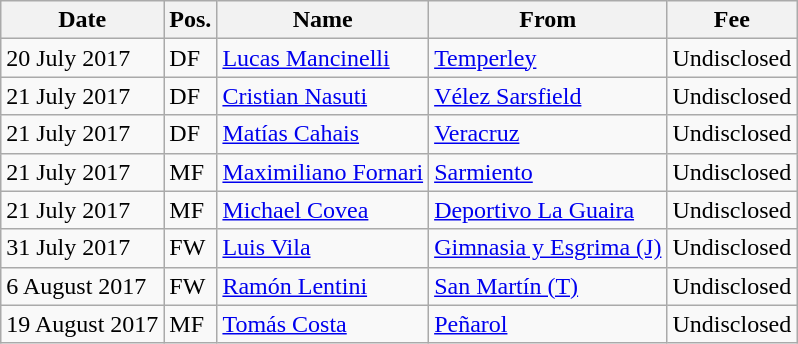<table class="wikitable">
<tr>
<th>Date</th>
<th>Pos.</th>
<th>Name</th>
<th>From</th>
<th>Fee</th>
</tr>
<tr>
<td>20 July 2017</td>
<td>DF</td>
<td> <a href='#'>Lucas Mancinelli</a></td>
<td> <a href='#'>Temperley</a></td>
<td>Undisclosed</td>
</tr>
<tr>
<td>21 July 2017</td>
<td>DF</td>
<td> <a href='#'>Cristian Nasuti</a></td>
<td> <a href='#'>Vélez Sarsfield</a></td>
<td>Undisclosed</td>
</tr>
<tr>
<td>21 July 2017</td>
<td>DF</td>
<td> <a href='#'>Matías Cahais</a></td>
<td> <a href='#'>Veracruz</a></td>
<td>Undisclosed</td>
</tr>
<tr>
<td>21 July 2017</td>
<td>MF</td>
<td> <a href='#'>Maximiliano Fornari</a></td>
<td> <a href='#'>Sarmiento</a></td>
<td>Undisclosed</td>
</tr>
<tr>
<td>21 July 2017</td>
<td>MF</td>
<td> <a href='#'>Michael Covea</a></td>
<td> <a href='#'>Deportivo La Guaira</a></td>
<td>Undisclosed</td>
</tr>
<tr>
<td>31 July 2017</td>
<td>FW</td>
<td> <a href='#'>Luis Vila</a></td>
<td> <a href='#'>Gimnasia y Esgrima (J)</a></td>
<td>Undisclosed</td>
</tr>
<tr>
<td>6 August 2017</td>
<td>FW</td>
<td> <a href='#'>Ramón Lentini</a></td>
<td> <a href='#'>San Martín (T)</a></td>
<td>Undisclosed</td>
</tr>
<tr>
<td>19 August 2017</td>
<td>MF</td>
<td> <a href='#'>Tomás Costa</a></td>
<td> <a href='#'>Peñarol</a></td>
<td>Undisclosed</td>
</tr>
</table>
